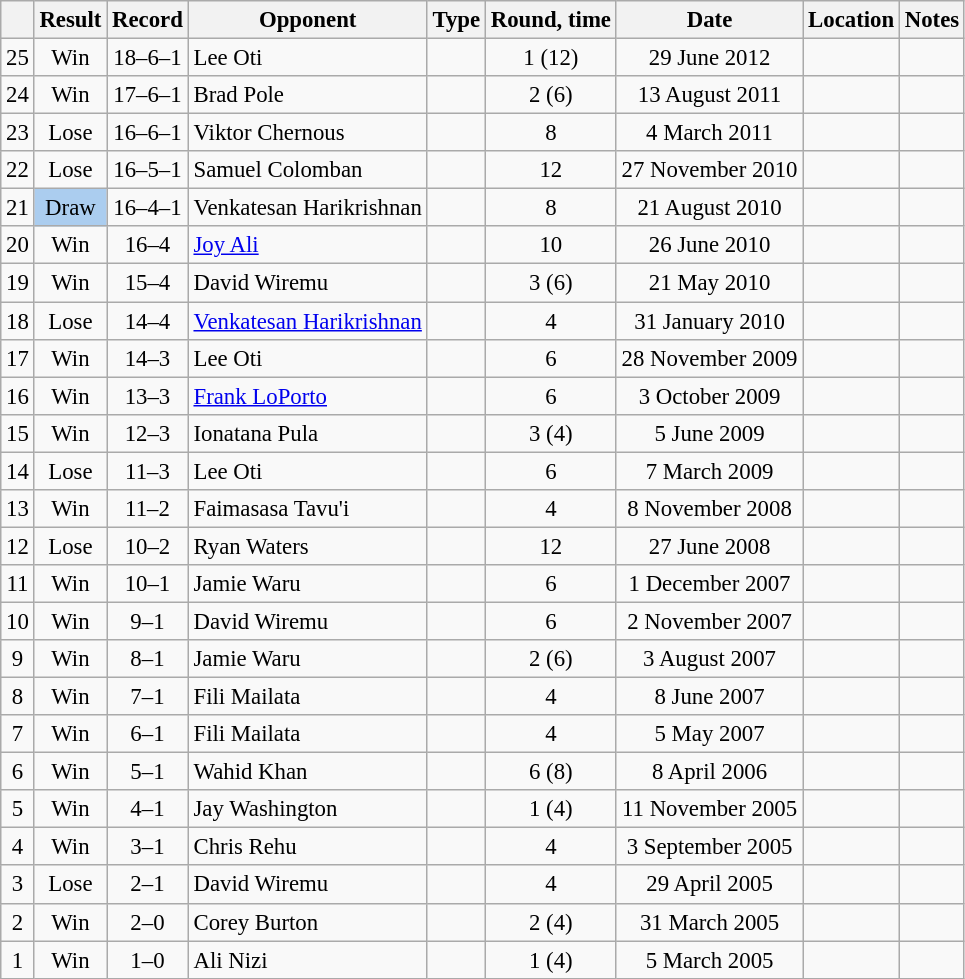<table class="wikitable" style="text-align:center; font-size:95%">
<tr>
<th></th>
<th>Result</th>
<th>Record</th>
<th>Opponent</th>
<th>Type</th>
<th>Round, time</th>
<th>Date</th>
<th>Location</th>
<th>Notes</th>
</tr>
<tr>
<td>25</td>
<td>Win</td>
<td>18–6–1</td>
<td style="text-align:left;"> Lee Oti</td>
<td></td>
<td>1 (12) </td>
<td>29 June 2012</td>
<td style="text-align:left;"> </td>
<td style="text-align:left;"></td>
</tr>
<tr>
<td>24</td>
<td>Win</td>
<td>17–6–1</td>
<td style="text-align:left;"> Brad Pole</td>
<td></td>
<td>2 (6) </td>
<td>13 August 2011</td>
<td style="text-align:left;"> </td>
<td></td>
</tr>
<tr>
<td>23</td>
<td>Lose</td>
<td>16–6–1</td>
<td style="text-align:left;"> Viktor Chernous</td>
<td></td>
<td>8</td>
<td>4 March 2011</td>
<td style="text-align:left;"> </td>
<td></td>
</tr>
<tr>
<td>22</td>
<td>Lose</td>
<td>16–5–1</td>
<td style="text-align:left;"> Samuel Colomban</td>
<td></td>
<td>12</td>
<td>27 November 2010</td>
<td style="text-align:left;"> </td>
<td style="text-align:left;"></td>
</tr>
<tr>
<td>21</td>
<td style="background:#abcdef;">Draw</td>
<td>16–4–1</td>
<td style="text-align:left;"> Venkatesan Harikrishnan</td>
<td></td>
<td>8</td>
<td>21 August 2010</td>
<td style="text-align:left;"> </td>
<td></td>
</tr>
<tr>
<td>20</td>
<td>Win</td>
<td>16–4</td>
<td style="text-align:left;"> <a href='#'>Joy Ali</a></td>
<td></td>
<td>10</td>
<td>26 June 2010</td>
<td style="text-align:left;"> </td>
<td></td>
</tr>
<tr>
<td>19</td>
<td>Win</td>
<td>15–4</td>
<td style="text-align:left;"> David Wiremu</td>
<td></td>
<td>3 (6) </td>
<td>21 May 2010</td>
<td style="text-align:left;"> </td>
<td></td>
</tr>
<tr>
<td>18</td>
<td>Lose</td>
<td>14–4</td>
<td style="text-align:left;"> <a href='#'>Venkatesan Harikrishnan</a></td>
<td></td>
<td>4</td>
<td>31 January 2010</td>
<td style="text-align:left;"> </td>
<td></td>
</tr>
<tr>
<td>17</td>
<td>Win</td>
<td>14–3</td>
<td style="text-align:left;"> Lee Oti</td>
<td></td>
<td>6</td>
<td>28 November 2009</td>
<td style="text-align:left;"> </td>
<td></td>
</tr>
<tr>
<td>16</td>
<td>Win</td>
<td>13–3</td>
<td style="text-align:left;"> <a href='#'>Frank LoPorto</a></td>
<td></td>
<td>6</td>
<td>3 October 2009</td>
<td style="text-align:left;"> </td>
<td></td>
</tr>
<tr>
<td>15</td>
<td>Win</td>
<td>12–3</td>
<td style="text-align:left;"> Ionatana Pula</td>
<td></td>
<td>3 (4) </td>
<td>5 June 2009</td>
<td style="text-align:left;"> </td>
<td></td>
</tr>
<tr>
<td>14</td>
<td>Lose</td>
<td>11–3</td>
<td style="text-align:left;"> Lee Oti</td>
<td></td>
<td>6</td>
<td>7 March 2009</td>
<td style="text-align:left;"> </td>
<td></td>
</tr>
<tr>
<td>13</td>
<td>Win</td>
<td>11–2</td>
<td style="text-align:left;"> Faimasasa Tavu'i</td>
<td></td>
<td>4</td>
<td>8 November 2008</td>
<td style="text-align:left;"> </td>
<td></td>
</tr>
<tr>
<td>12</td>
<td>Lose</td>
<td>10–2</td>
<td style="text-align:left;"> Ryan Waters</td>
<td></td>
<td>12</td>
<td>27 June 2008</td>
<td style="text-align:left;"> </td>
<td style="text-align:left;"></td>
</tr>
<tr>
<td>11</td>
<td>Win</td>
<td>10–1</td>
<td style="text-align:left;"> Jamie Waru</td>
<td></td>
<td>6</td>
<td>1 December 2007</td>
<td style="text-align:left;"> </td>
<td></td>
</tr>
<tr>
<td>10</td>
<td>Win</td>
<td>9–1</td>
<td style="text-align:left;"> David Wiremu</td>
<td></td>
<td>6</td>
<td>2 November 2007</td>
<td style="text-align:left;"> </td>
<td></td>
</tr>
<tr>
<td>9</td>
<td>Win</td>
<td>8–1</td>
<td style="text-align:left;"> Jamie Waru</td>
<td></td>
<td>2 (6) </td>
<td>3 August 2007</td>
<td style="text-align:left;"> </td>
<td></td>
</tr>
<tr>
<td>8</td>
<td>Win</td>
<td>7–1</td>
<td style="text-align:left;"> Fili Mailata</td>
<td></td>
<td>4</td>
<td>8 June 2007</td>
<td style="text-align:left;"> </td>
<td></td>
</tr>
<tr>
<td>7</td>
<td>Win</td>
<td>6–1</td>
<td style="text-align:left;"> Fili Mailata</td>
<td></td>
<td>4</td>
<td>5 May 2007</td>
<td style="text-align:left;"> </td>
<td></td>
</tr>
<tr>
<td>6</td>
<td>Win</td>
<td>5–1</td>
<td style="text-align:left;"> Wahid Khan</td>
<td></td>
<td>6 (8) </td>
<td>8 April 2006</td>
<td style="text-align:left;"> </td>
<td></td>
</tr>
<tr>
<td>5</td>
<td>Win</td>
<td>4–1</td>
<td style="text-align:left;"> Jay Washington</td>
<td></td>
<td>1 (4) </td>
<td>11 November 2005</td>
<td style="text-align:left;"> </td>
<td></td>
</tr>
<tr>
<td>4</td>
<td>Win</td>
<td>3–1</td>
<td style="text-align:left;"> Chris Rehu</td>
<td></td>
<td>4</td>
<td>3 September 2005</td>
<td style="text-align:left;"> </td>
<td></td>
</tr>
<tr>
<td>3</td>
<td>Lose</td>
<td>2–1</td>
<td style="text-align:left;"> David Wiremu</td>
<td></td>
<td>4</td>
<td>29 April 2005</td>
<td style="text-align:left;"> </td>
<td></td>
</tr>
<tr>
<td>2</td>
<td>Win</td>
<td>2–0</td>
<td style="text-align:left;"> Corey Burton</td>
<td></td>
<td>2 (4)</td>
<td>31 March 2005</td>
<td style="text-align:left;"> </td>
<td></td>
</tr>
<tr>
<td>1</td>
<td>Win</td>
<td>1–0</td>
<td style="text-align:left;"> Ali Nizi</td>
<td></td>
<td>1 (4)</td>
<td>5 March 2005</td>
<td style="text-align:left;"> </td>
<td style="text-align:left;"></td>
</tr>
</table>
